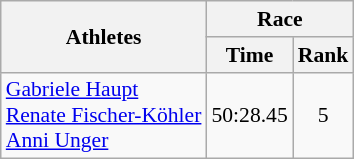<table class="wikitable" border="1" style="font-size:90%">
<tr>
<th rowspan=2>Athletes</th>
<th colspan=2>Race</th>
</tr>
<tr>
<th>Time</th>
<th>Rank</th>
</tr>
<tr>
<td><a href='#'>Gabriele Haupt</a><br><a href='#'>Renate Fischer-Köhler</a><br><a href='#'>Anni Unger</a></td>
<td align=center>50:28.45</td>
<td align=center>5</td>
</tr>
</table>
